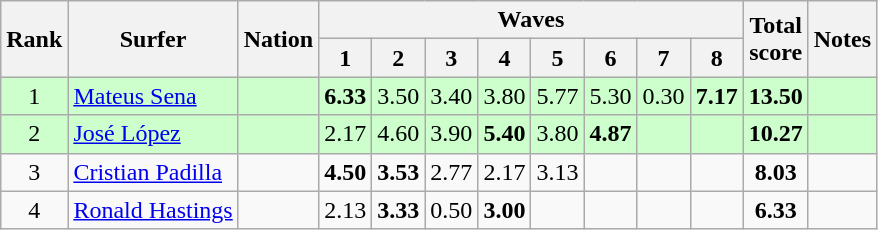<table class="wikitable sortable" style="text-align:center">
<tr>
<th rowspan=2>Rank</th>
<th rowspan=2>Surfer</th>
<th rowspan=2>Nation</th>
<th colspan=8>Waves</th>
<th rowspan=2>Total<br>score</th>
<th rowspan=2>Notes</th>
</tr>
<tr>
<th>1</th>
<th>2</th>
<th>3</th>
<th>4</th>
<th>5</th>
<th>6</th>
<th>7</th>
<th>8</th>
</tr>
<tr bgcolor=ccffcc>
<td>1</td>
<td align=left><a href='#'>Mateus Sena</a></td>
<td align=left></td>
<td><strong>6.33</strong></td>
<td>3.50</td>
<td>3.40</td>
<td>3.80</td>
<td>5.77</td>
<td>5.30</td>
<td>0.30</td>
<td><strong>7.17</strong></td>
<td><strong>13.50</strong></td>
<td></td>
</tr>
<tr bgcolor=ccffcc>
<td>2</td>
<td align=left><a href='#'>José López</a></td>
<td align=left></td>
<td>2.17</td>
<td>4.60</td>
<td>3.90</td>
<td><strong>5.40</strong></td>
<td>3.80</td>
<td><strong>4.87</strong></td>
<td></td>
<td></td>
<td><strong>10.27</strong></td>
<td></td>
</tr>
<tr>
<td>3</td>
<td align=left><a href='#'>Cristian Padilla</a></td>
<td align=left></td>
<td><strong>4.50</strong></td>
<td><strong>3.53</strong></td>
<td>2.77</td>
<td>2.17</td>
<td>3.13</td>
<td></td>
<td></td>
<td></td>
<td><strong>8.03</strong></td>
<td></td>
</tr>
<tr>
<td>4</td>
<td align=left><a href='#'>Ronald Hastings</a></td>
<td align=left></td>
<td>2.13</td>
<td><strong>3.33</strong></td>
<td>0.50</td>
<td><strong>3.00</strong></td>
<td></td>
<td></td>
<td></td>
<td></td>
<td><strong>6.33</strong></td>
<td></td>
</tr>
</table>
